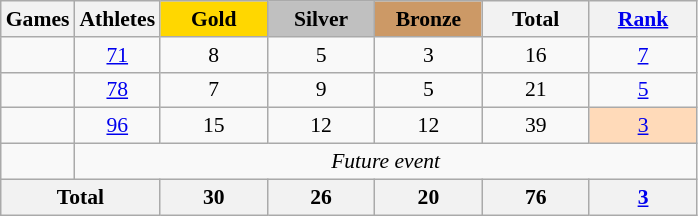<table class="wikitable" style="text-align:center; font-size:90%;">
<tr>
<th>Games</th>
<th>Athletes</th>
<td style="background:gold; width:4.5em; font-weight:bold;">Gold</td>
<td style="background:silver; width:4.5em; font-weight:bold;">Silver</td>
<td style="background:#cc9966; width:4.5em; font-weight:bold;">Bronze</td>
<th style="width:4.5em; font-weight:bold;">Total</th>
<th style="width:4.5em; font-weight:bold;"><a href='#'>Rank</a></th>
</tr>
<tr>
<td align=left></td>
<td><a href='#'>71</a></td>
<td>8</td>
<td>5</td>
<td>3</td>
<td>16</td>
<td><a href='#'>7</a></td>
</tr>
<tr>
<td align=left></td>
<td><a href='#'>78</a></td>
<td>7</td>
<td>9</td>
<td>5</td>
<td>21</td>
<td><a href='#'>5</a></td>
</tr>
<tr>
<td align=left></td>
<td><a href='#'>96</a></td>
<td>15</td>
<td>12</td>
<td>12</td>
<td>39</td>
<td style="background:#ffdab9;"><a href='#'>3</a></td>
</tr>
<tr>
<td align=left></td>
<td colspan=6><em>Future event</em></td>
</tr>
<tr>
<th colspan=2>Total</th>
<th>30</th>
<th>26</th>
<th>20</th>
<th>76</th>
<th><a href='#'>3</a></th>
</tr>
</table>
